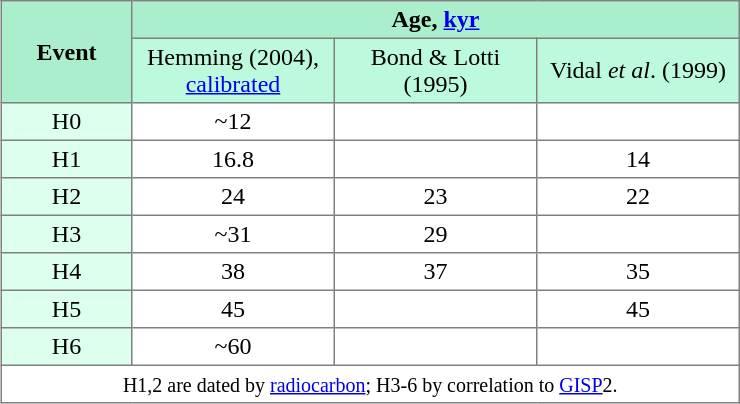<table border="1" cellspacing="0" cellpadding="3" style="background: #FFFFFF; border-collapse: collapse; margin: 0 0 1em 1em; text-align:center; float:right;">
<tr>
<th rowspan="2" style="width:5em; background:#aaeecc">Event</th>
<th colspan="3" style=" background:#aaeecc">Age, <a href='#'>kyr</a></th>
</tr>
<tr>
<td style="width:8em; background:#bdfadd">Hemming (2004), <a href='#'>calibrated</a></td>
<td style="width:8em; background:#bdfadd">Bond & Lotti (1995)</td>
<td style="width:8em; background:#bdfadd">Vidal <em>et al</em>. (1999)</td>
</tr>
<tr>
<td style="background:#dfe">H0</td>
<td>~12</td>
<td></td>
<td></td>
</tr>
<tr>
<td style="background:#dfe">H1</td>
<td>16.8</td>
<td></td>
<td>14</td>
</tr>
<tr>
<td style="background:#dfe">H2</td>
<td>24</td>
<td>23</td>
<td>22</td>
</tr>
<tr>
<td style="background:#dfe">H3</td>
<td>~31</td>
<td>29</td>
<td></td>
</tr>
<tr>
<td style="background:#dfe">H4</td>
<td>38</td>
<td>37</td>
<td>35</td>
</tr>
<tr>
<td style="background:#dfe">H5</td>
<td>45</td>
<td></td>
<td>45</td>
</tr>
<tr>
<td style="background:#dfe">H6</td>
<td>~60</td>
<td></td>
<td></td>
</tr>
<tr>
<td colspan=4><small>H1,2 are dated by <a href='#'>radiocarbon</a>; H3-6 by correlation to <a href='#'>GISP</a>2.</small></td>
</tr>
</table>
